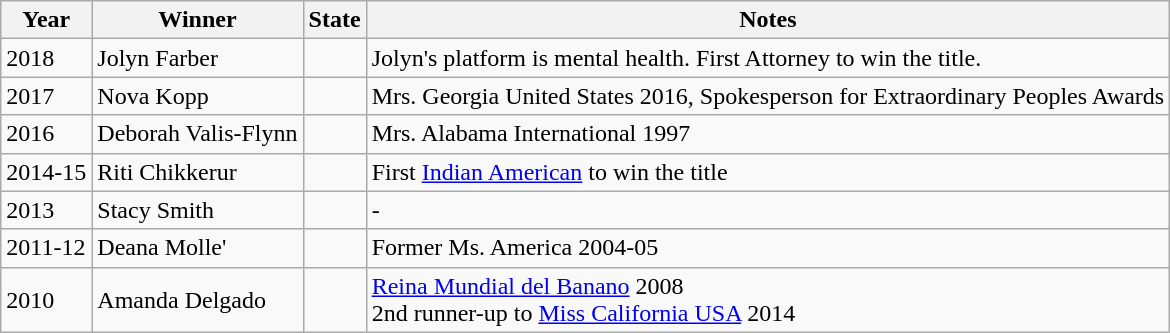<table class="wikitable">
<tr>
<th>Year</th>
<th>Winner</th>
<th>State</th>
<th>Notes</th>
</tr>
<tr>
<td>2018</td>
<td>Jolyn Farber</td>
<td></td>
<td>Jolyn's platform is mental health. First Attorney to win the title.</td>
</tr>
<tr>
<td>2017</td>
<td>Nova Kopp</td>
<td></td>
<td>Mrs. Georgia United States 2016, Spokesperson for Extraordinary Peoples Awards</td>
</tr>
<tr>
<td>2016</td>
<td>Deborah Valis-Flynn</td>
<td></td>
<td>Mrs. Alabama International 1997</td>
</tr>
<tr>
<td>2014-15</td>
<td>Riti Chikkerur</td>
<td></td>
<td>First <a href='#'>Indian American</a> to win the title</td>
</tr>
<tr>
<td>2013</td>
<td>Stacy Smith</td>
<td></td>
<td>-</td>
</tr>
<tr>
<td>2011-12</td>
<td>Deana Molle'</td>
<td></td>
<td>Former Ms. America 2004-05</td>
</tr>
<tr>
<td>2010</td>
<td>Amanda Delgado</td>
<td></td>
<td><a href='#'>Reina Mundial del Banano</a> 2008<br>2nd runner-up to <a href='#'>Miss California USA</a> 2014</td>
</tr>
</table>
